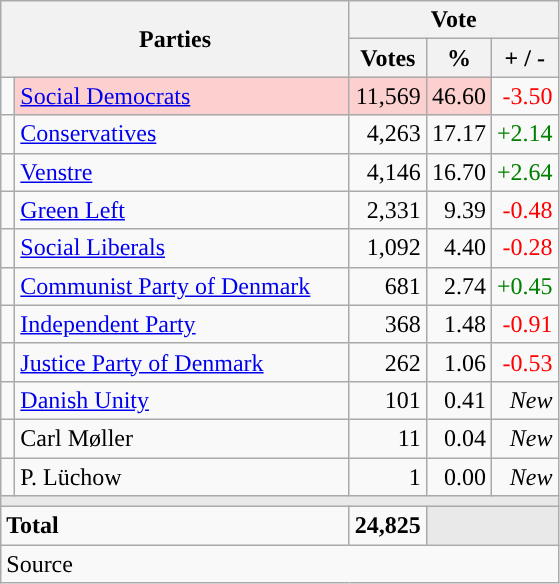<table class="wikitable" style="text-align:right;">
<tr>
<th style="text-align:centre;" rowspan="2" colspan="2" width="225">Parties</th>
<th colspan="3">Vote</th>
</tr>
<tr>
<th width="15">Votes</th>
<th width="15">%</th>
<th width="15">+ / -</th>
</tr>
<tr>
<td width="2" style="color:inherit;background:"></td>
<td bgcolor=#fbd0ce  align="left"><a href='#'>Social Democrats</a></td>
<td bgcolor=#fbd0ce>11,569</td>
<td bgcolor=#fbd0ce>46.60</td>
<td style=color:red;>-3.50</td>
</tr>
<tr>
<td width="2" style="color:inherit;background:"></td>
<td align="left"><a href='#'>Conservatives</a></td>
<td>4,263</td>
<td>17.17</td>
<td style=color:green;>+2.14</td>
</tr>
<tr>
<td width="2" style="color:inherit;background:"></td>
<td align="left"><a href='#'>Venstre</a></td>
<td>4,146</td>
<td>16.70</td>
<td style=color:green;>+2.64</td>
</tr>
<tr>
<td width="2" style="color:inherit;background:"></td>
<td align="left"><a href='#'>Green Left</a></td>
<td>2,331</td>
<td>9.39</td>
<td style=color:red;>-0.48</td>
</tr>
<tr>
<td width="2" style="color:inherit;background:"></td>
<td align="left"><a href='#'>Social Liberals</a></td>
<td>1,092</td>
<td>4.40</td>
<td style=color:red;>-0.28</td>
</tr>
<tr>
<td width="2" style="color:inherit;background:"></td>
<td align="left"><a href='#'>Communist Party of Denmark</a></td>
<td>681</td>
<td>2.74</td>
<td style=color:green;>+0.45</td>
</tr>
<tr>
<td width="2" style="color:inherit;background:"></td>
<td align="left"><a href='#'>Independent Party</a></td>
<td>368</td>
<td>1.48</td>
<td style=color:red;>-0.91</td>
</tr>
<tr>
<td width="2" style="color:inherit;background:"></td>
<td align="left"><a href='#'>Justice Party of Denmark</a></td>
<td>262</td>
<td>1.06</td>
<td style=color:red;>-0.53</td>
</tr>
<tr>
<td width="2" style="color:inherit;background:"></td>
<td align="left"><a href='#'>Danish Unity</a></td>
<td>101</td>
<td>0.41</td>
<td><em>New</em></td>
</tr>
<tr>
<td width="2" style="color:inherit;background:"></td>
<td align="left">Carl Møller</td>
<td>11</td>
<td>0.04</td>
<td><em>New</em></td>
</tr>
<tr>
<td width="2" style="color:inherit;background:"></td>
<td align="left">P. Lüchow</td>
<td>1</td>
<td>0.00</td>
<td><em>New</em></td>
</tr>
<tr>
<td colspan="7" bgcolor="#E9E9E9"></td>
</tr>
<tr>
<td align="left" colspan="2"><strong>Total</strong></td>
<td><strong>24,825</strong></td>
<td bgcolor="#E9E9E9" colspan="2"></td>
</tr>
<tr>
<td align="left" colspan="6">Source</td>
</tr>
</table>
